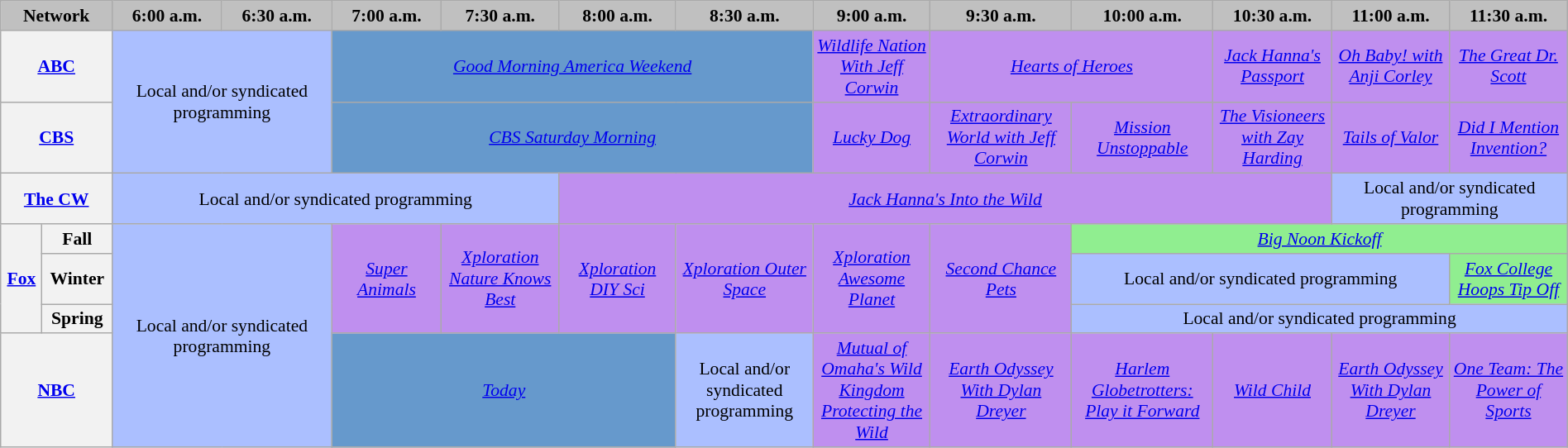<table class="wikitable" style="width:100%;margin-right:0;font-size:90%;text-align:center">
<tr>
<th colspan="2" style="background:#C0C0C0; width:1.5%; text-align:center;">Network</th>
<th width="4%" style="background:#C0C0C0; text-align:center;">6:00 a.m.</th>
<th width="4%" style="background:#C0C0C0; text-align:center;">6:30 a.m.</th>
<th width="4%" style="background:#C0C0C0; text-align:center;">7:00 a.m.</th>
<th width="4%" style="background:#C0C0C0; text-align:center;">7:30 a.m.</th>
<th width="4%" style="background:#C0C0C0; text-align:center;">8:00 a.m.</th>
<th width="4%" style="background:#C0C0C0; text-align:center;">8:30 a.m.</th>
<th width="4%" style="background:#C0C0C0; text-align:center;">9:00 a.m.</th>
<th width="4%" style="background:#C0C0C0; text-align:center;">9:30 a.m.</th>
<th width="4%" style="background:#C0C0C0; text-align:center;">10:00 a.m.</th>
<th width="4%" style="background:#C0C0C0; text-align:center;">10:30 a.m.</th>
<th width="4%" style="background:#C0C0C0; text-align:center;">11:00 a.m.</th>
<th width="4%" style="background:#C0C0C0; text-align:center;">11:30 a.m.</th>
</tr>
<tr>
<th colspan="2"><a href='#'>ABC</a></th>
<td colspan="2" rowspan="2" style="background:#abbfff;">Local and/or syndicated programming</td>
<td colspan="4" style="background: #6699CC;"><em><a href='#'>Good Morning America Weekend</a></em></td>
<td style="background:#bf8fef;"><em><a href='#'>Wildlife Nation With Jeff Corwin</a></em></td>
<td colspan="2" style="background:#bf8fef;"><em><a href='#'>Hearts of Heroes</a></em></td>
<td style="background:#bf8fef;"><em><a href='#'>Jack Hanna's Passport</a></em></td>
<td style="background:#bf8fef;"><em><a href='#'>Oh Baby! with Anji Corley</a></em></td>
<td style="background:#bf8fef;"><em><a href='#'>The Great Dr. Scott</a></em></td>
</tr>
<tr>
<th colspan="2"><a href='#'>CBS</a></th>
<td colspan="4" style="background: #6699CC;"><em><a href='#'>CBS Saturday Morning</a></em></td>
<td style="background:#bf8fef;"><em><a href='#'>Lucky Dog</a></em></td>
<td style="background:#bf8fef;"><em><a href='#'>Extraordinary World with Jeff Corwin</a></em></td>
<td style="background:#bf8fef;"><em><a href='#'>Mission Unstoppable</a></em></td>
<td style="background:#bf8fef;"><em><a href='#'>The Visioneers with Zay Harding</a></em></td>
<td style="background:#bf8fef;"><em><a href='#'>Tails of Valor</a></em> </td>
<td style="background:#bf8fef;"><em><a href='#'>Did I Mention Invention?</a></em> </td>
</tr>
<tr>
<th colspan="2"><a href='#'>The CW</a></th>
<td colspan="4" style="background:#abbfff;">Local and/or syndicated programming</td>
<td colspan="6" style="background:#bf8fef;"><em><a href='#'>Jack Hanna's Into the Wild</a></em></td>
<td colspan="2" style="background:#abbfff;">Local and/or syndicated programming</td>
</tr>
<tr>
<th rowspan="3"><a href='#'>Fox</a></th>
<th>Fall</th>
<td colspan="2" rowspan="4" style="background:#abbfff;">Local and/or syndicated programming</td>
<td rowspan="3" style="background:#bf8fef;"><em><a href='#'>Super Animals</a></em></td>
<td rowspan="3" style="background:#bf8fef;"><em><a href='#'>Xploration Nature Knows Best</a></em></td>
<td rowspan="3" style="background:#bf8fef;"><em><a href='#'>Xploration DIY Sci</a></em></td>
<td rowspan="3" style="background:#bf8fef;"><em><a href='#'>Xploration Outer Space</a></em></td>
<td rowspan="3" style="background:#bf8fef;"><em><a href='#'>Xploration Awesome Planet</a></em></td>
<td rowspan="3" style="background:#bf8fef;"><em><a href='#'>Second Chance Pets</a></em></td>
<td colspan="4" style="background:lightgreen;"><em><a href='#'>Big Noon Kickoff</a></em></td>
</tr>
<tr>
<th>Winter</th>
<td colspan="3" style="background:#abbfff;">Local and/or syndicated programming</td>
<td style="background:lightgreen;"><em><a href='#'>Fox College Hoops Tip Off</a></em></td>
</tr>
<tr>
<th>Spring</th>
<td colspan="4" style="background:#abbfff;">Local and/or syndicated programming</td>
</tr>
<tr>
<th colspan="2"><a href='#'>NBC</a></th>
<td colspan="3" style="background: #6699CC;"><em><a href='#'>Today</a></em></td>
<td style="background:#abbfff;">Local and/or syndicated programming</td>
<td style="background:#bf8fef;"><em><a href='#'>Mutual of Omaha's Wild Kingdom Protecting the Wild</a></em></td>
<td style="background:#bf8fef;"><em><a href='#'>Earth Odyssey With Dylan Dreyer</a></em></td>
<td style="background:#bf8fef;"><em><a href='#'>Harlem Globetrotters: Play it Forward</a></em></td>
<td style="background:#bf8fef;"><em><a href='#'>Wild Child</a></em></td>
<td style="background:#bf8fef;"><em><a href='#'>Earth Odyssey With Dylan Dreyer</a></em></td>
<td style="background:#bf8fef;"><em><a href='#'>One Team: The Power of Sports</a></em></td>
</tr>
</table>
